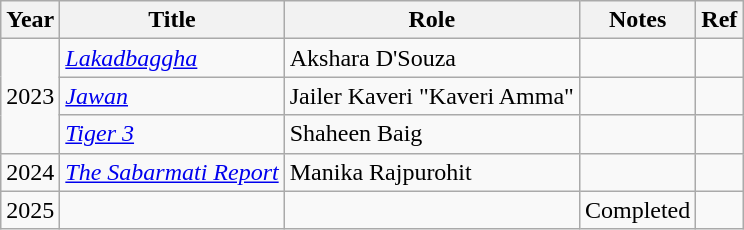<table class="wikitable">
<tr>
<th>Year</th>
<th>Title</th>
<th>Role</th>
<th>Notes</th>
<th>Ref</th>
</tr>
<tr>
<td rowspan="3">2023</td>
<td><em><a href='#'>Lakadbaggha</a></em></td>
<td>Akshara D'Souza</td>
<td></td>
<td></td>
</tr>
<tr>
<td><a href='#'><em>Jawan</em></a></td>
<td>Jailer Kaveri "Kaveri Amma"</td>
<td></td>
<td></td>
</tr>
<tr>
<td><em><a href='#'>Tiger 3</a></em></td>
<td>Shaheen Baig</td>
<td></td>
<td></td>
</tr>
<tr>
<td>2024</td>
<td><em><a href='#'>The Sabarmati Report</a></em></td>
<td>Manika Rajpurohit</td>
<td></td>
<td></td>
</tr>
<tr>
<td>2025</td>
<td></td>
<td></td>
<td>Completed</td>
<td></td>
</tr>
</table>
